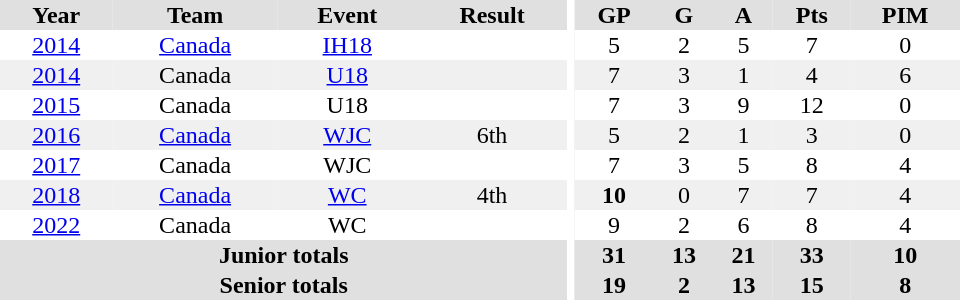<table border="0" cellpadding="1" cellspacing="0" ID="Table3" style="text-align:center; width:40em;">
<tr bgcolor="#e0e0e0">
<th>Year</th>
<th>Team</th>
<th>Event</th>
<th>Result</th>
<th rowspan="101" bgcolor="#ffffff"></th>
<th>GP</th>
<th>G</th>
<th>A</th>
<th>Pts</th>
<th>PIM</th>
</tr>
<tr>
<td><a href='#'>2014</a></td>
<td><a href='#'>Canada</a></td>
<td><a href='#'>IH18</a></td>
<td></td>
<td>5</td>
<td>2</td>
<td>5</td>
<td>7</td>
<td>0</td>
</tr>
<tr bgcolor="#f0f0f0">
<td><a href='#'>2014</a></td>
<td>Canada</td>
<td><a href='#'>U18</a></td>
<td></td>
<td>7</td>
<td>3</td>
<td>1</td>
<td>4</td>
<td>6</td>
</tr>
<tr>
<td><a href='#'>2015</a></td>
<td>Canada</td>
<td>U18</td>
<td></td>
<td>7</td>
<td>3</td>
<td>9</td>
<td>12</td>
<td>0</td>
</tr>
<tr bgcolor="#f0f0f0">
<td><a href='#'>2016</a></td>
<td><a href='#'>Canada</a></td>
<td><a href='#'>WJC</a></td>
<td>6th</td>
<td>5</td>
<td>2</td>
<td>1</td>
<td>3</td>
<td>0</td>
</tr>
<tr>
<td><a href='#'>2017</a></td>
<td>Canada</td>
<td>WJC</td>
<td></td>
<td>7</td>
<td>3</td>
<td>5</td>
<td>8</td>
<td>4</td>
</tr>
<tr bgcolor="#f0f0f0">
<td><a href='#'>2018</a></td>
<td><a href='#'>Canada</a></td>
<td><a href='#'>WC</a></td>
<td>4th</td>
<th>10</th>
<td>0</td>
<td>7</td>
<td>7</td>
<td>4</td>
</tr>
<tr>
<td><a href='#'>2022</a></td>
<td>Canada</td>
<td>WC</td>
<td></td>
<td>9</td>
<td>2</td>
<td>6</td>
<td>8</td>
<td>4</td>
</tr>
<tr bgcolor="#e0e0e0">
<th colspan="4">Junior totals</th>
<th>31</th>
<th>13</th>
<th>21</th>
<th>33</th>
<th>10</th>
</tr>
<tr bgcolor="#e0e0e0">
<th colspan="4">Senior totals</th>
<th>19</th>
<th>2</th>
<th>13</th>
<th>15</th>
<th>8</th>
</tr>
</table>
